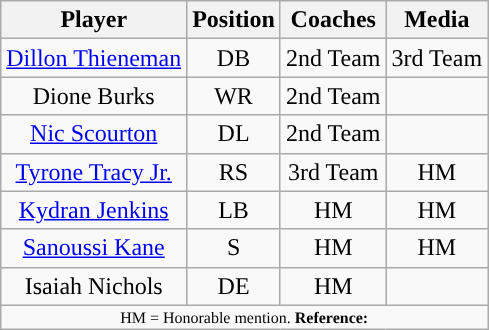<table class="wikitable sortable" style="text-align: center">
<tr>
<th>Player</th>
<th>Position</th>
<th>Coaches</th>
<th>Media</th>
</tr>
<tr>
<td><a href='#'>Dillon Thieneman</a></td>
<td>DB</td>
<td>2nd Team</td>
<td>3rd Team</td>
</tr>
<tr>
<td>Dione Burks</td>
<td>WR</td>
<td>2nd Team</td>
<td></td>
</tr>
<tr>
<td><a href='#'>Nic Scourton</a></td>
<td>DL</td>
<td>2nd Team</td>
<td></td>
</tr>
<tr>
<td><a href='#'>Tyrone Tracy Jr.</a></td>
<td>RS</td>
<td>3rd Team</td>
<td>HM</td>
</tr>
<tr>
<td><a href='#'>Kydran Jenkins</a></td>
<td>LB</td>
<td>HM</td>
<td>HM</td>
</tr>
<tr>
<td><a href='#'>Sanoussi Kane</a></td>
<td>S</td>
<td>HM</td>
<td>HM</td>
</tr>
<tr>
<td>Isaiah Nichols</td>
<td>DE</td>
<td>HM</td>
<td></td>
</tr>
<tr class="sortbottom">
<td colspan="4"  style="font-size:8pt; text-align:center;">HM = Honorable mention. <strong>Reference:</strong></td>
</tr>
</table>
